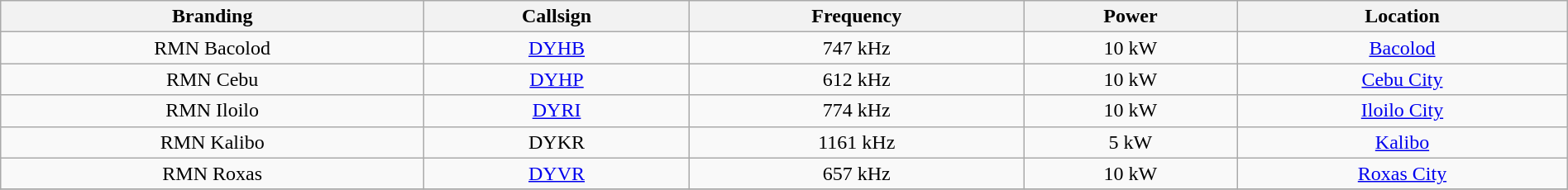<table class="wikitable sortable" style="width:100%; text-align:center;">
<tr>
<th>Branding</th>
<th>Callsign</th>
<th>Frequency</th>
<th>Power</th>
<th>Location</th>
</tr>
<tr>
<td>RMN Bacolod</td>
<td><a href='#'>DYHB</a></td>
<td>747 kHz</td>
<td>10 kW</td>
<td><a href='#'>Bacolod</a></td>
</tr>
<tr>
<td>RMN Cebu</td>
<td><a href='#'>DYHP</a></td>
<td>612 kHz</td>
<td>10 kW</td>
<td><a href='#'>Cebu City</a></td>
</tr>
<tr>
<td>RMN Iloilo</td>
<td><a href='#'>DYRI</a></td>
<td>774 kHz</td>
<td>10 kW</td>
<td><a href='#'>Iloilo City</a></td>
</tr>
<tr>
<td>RMN Kalibo</td>
<td>DYKR</td>
<td>1161 kHz</td>
<td>5 kW</td>
<td><a href='#'>Kalibo</a></td>
</tr>
<tr>
<td>RMN Roxas</td>
<td><a href='#'>DYVR</a></td>
<td>657 kHz</td>
<td>10 kW</td>
<td><a href='#'>Roxas City</a></td>
</tr>
<tr>
</tr>
</table>
